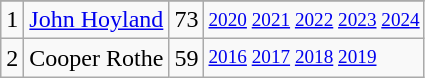<table class="wikitable">
<tr>
</tr>
<tr>
<td>1</td>
<td><a href='#'>John Hoyland</a></td>
<td>73</td>
<td style="font-size:80%;"><a href='#'>2020</a> <a href='#'>2021</a> <a href='#'>2022</a> <a href='#'>2023</a> <a href='#'>2024</a></td>
</tr>
<tr>
<td>2</td>
<td>Cooper Rothe</td>
<td>59</td>
<td style="font-size:80%;"><a href='#'>2016</a> <a href='#'>2017</a> <a href='#'>2018</a> <a href='#'>2019</a></td>
</tr>
</table>
